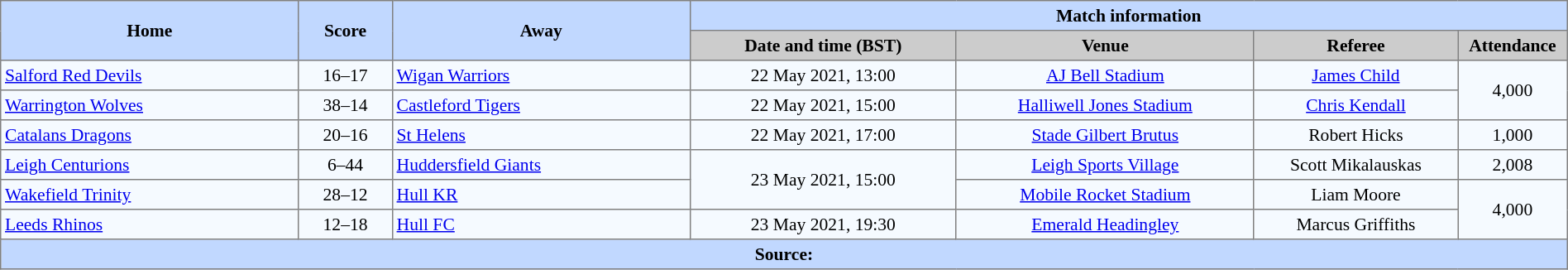<table border=1 style="border-collapse:collapse; font-size:90%; text-align:center;" cellpadding=3 cellspacing=0 width=100%>
<tr style="background:#C1D8ff;">
<th scope="col" rowspan=2 width=19%>Home</th>
<th scope="col" rowspan=2 width=6%>Score</th>
<th scope="col" rowspan=2 width=19%>Away</th>
<th colspan=4>Match information</th>
</tr>
<tr style="background:#CCCCCC;">
<th scope="col" width=17%>Date and time (BST)</th>
<th scope="col" width=19%>Venue</th>
<th scope="col" width=13%>Referee</th>
<th scope="col" width=7%>Attendance</th>
</tr>
<tr style="background:#F5FAFF;">
<td style="text-align:left;"> <a href='#'>Salford Red Devils</a></td>
<td>16–17</td>
<td style="text-align:left;"> <a href='#'>Wigan Warriors</a></td>
<td>22 May 2021, 13:00</td>
<td><a href='#'>AJ Bell Stadium</a></td>
<td><a href='#'>James Child</a></td>
<td rowspan=2>4,000</td>
</tr>
<tr style="background:#F5FAFF;">
<td style="text-align:left;"> <a href='#'>Warrington Wolves</a></td>
<td>38–14</td>
<td style="text-align:left;"> <a href='#'>Castleford Tigers</a></td>
<td>22 May 2021, 15:00</td>
<td><a href='#'>Halliwell Jones Stadium</a></td>
<td><a href='#'>Chris Kendall</a></td>
</tr>
<tr style="background:#F5FAFF;">
<td style="text-align:left;"> <a href='#'>Catalans Dragons</a></td>
<td>20–16</td>
<td style="text-align:left;"> <a href='#'>St Helens</a></td>
<td>22 May 2021, 17:00</td>
<td><a href='#'>Stade Gilbert Brutus</a></td>
<td>Robert Hicks</td>
<td>1,000</td>
</tr>
<tr style="background:#F5FAFF;">
<td style="text-align:left;"> <a href='#'>Leigh Centurions</a></td>
<td>6–44</td>
<td style="text-align:left;"> <a href='#'>Huddersfield Giants</a></td>
<td rowspan=2>23 May 2021, 15:00</td>
<td><a href='#'>Leigh Sports Village</a></td>
<td>Scott Mikalauskas</td>
<td>2,008</td>
</tr>
<tr style="background:#F5FAFF;">
<td style="text-align:left;"> <a href='#'>Wakefield Trinity</a></td>
<td>28–12</td>
<td style="text-align:left;"> <a href='#'>Hull KR</a></td>
<td><a href='#'>Mobile Rocket Stadium</a></td>
<td>Liam Moore</td>
<td rowspan=2>4,000</td>
</tr>
<tr style="background:#F5FAFF;">
<td style="text-align:left;"> <a href='#'>Leeds Rhinos</a></td>
<td>12–18</td>
<td style="text-align:left;"> <a href='#'>Hull FC</a></td>
<td>23 May 2021, 19:30</td>
<td><a href='#'>Emerald Headingley</a></td>
<td>Marcus Griffiths</td>
</tr>
<tr style="background:#c1d8ff;">
<th colspan=7>Source:</th>
</tr>
</table>
